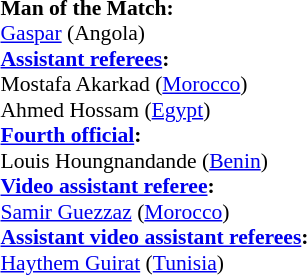<table style="width:100%; font-size:90%;">
<tr>
<td><br><strong>Man of the Match:</strong>
<br><a href='#'>Gaspar</a> (Angola)<br><strong><a href='#'>Assistant referees</a>:</strong>
<br>Mostafa Akarkad (<a href='#'>Morocco</a>)
<br>Ahmed Hossam (<a href='#'>Egypt</a>)
<br><strong><a href='#'>Fourth official</a>:</strong>
<br>Louis Houngnandande (<a href='#'>Benin</a>)
<br><strong><a href='#'>Video assistant referee</a>:</strong>
<br><a href='#'>Samir Guezzaz</a> (<a href='#'>Morocco</a>)
<br><strong><a href='#'>Assistant video assistant referees</a>:</strong>
<br><a href='#'>Haythem Guirat</a> (<a href='#'>Tunisia</a>)</td>
</tr>
</table>
